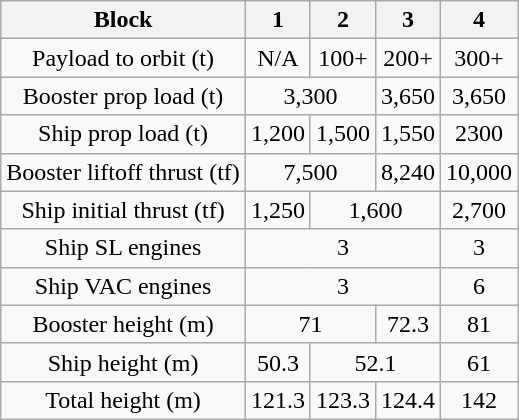<table class="wikitable floatright" style=text-align:center>
<tr>
<th>Block</th>
<th>1</th>
<th>2</th>
<th>3</th>
<th>4</th>
</tr>
<tr>
<td>Payload to orbit (t)</td>
<td>N/A</td>
<td>100+</td>
<td>200+</td>
<td>300+</td>
</tr>
<tr>
<td>Booster prop load (t)</td>
<td colspan="2">3,300</td>
<td>3,650</td>
<td>3,650</td>
</tr>
<tr>
<td>Ship prop load (t)</td>
<td>1,200</td>
<td>1,500</td>
<td>1,550</td>
<td>2300</td>
</tr>
<tr>
<td>Booster liftoff thrust (tf)</td>
<td colspan=2>7,500</td>
<td>8,240</td>
<td>10,000</td>
</tr>
<tr>
<td>Ship initial thrust (tf)</td>
<td>1,250</td>
<td colspan=2>1,600</td>
<td>2,700</td>
</tr>
<tr>
<td>Ship SL engines</td>
<td colspan=3>3</td>
<td>3</td>
</tr>
<tr>
<td>Ship VAC engines</td>
<td colspan=3>3</td>
<td>6</td>
</tr>
<tr>
<td>Booster height (m)</td>
<td colspan=2>71</td>
<td>72.3</td>
<td>81</td>
</tr>
<tr>
<td>Ship height (m)</td>
<td>50.3</td>
<td colspan=2>52.1</td>
<td>61</td>
</tr>
<tr>
<td>Total height (m)</td>
<td>121.3</td>
<td>123.3</td>
<td>124.4</td>
<td>142</td>
</tr>
</table>
